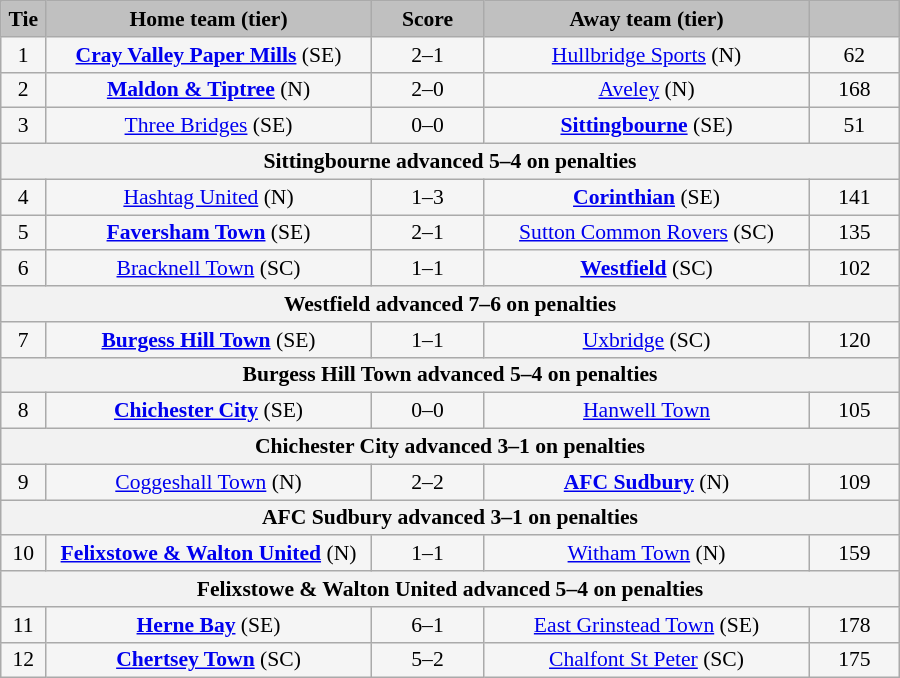<table class="wikitable" style="width: 600px; background:WhiteSmoke; text-align:center; font-size:90%">
<tr>
<td scope="col" style="width:  5.00%; background:silver;"><strong>Tie</strong></td>
<td scope="col" style="width: 36.25%; background:silver;"><strong>Home team (tier)</strong></td>
<td scope="col" style="width: 12.50%; background:silver;"><strong>Score</strong></td>
<td scope="col" style="width: 36.25%; background:silver;"><strong>Away team (tier)</strong></td>
<td scope="col" style="width: 10.00%; background:silver;"><strong></strong></td>
</tr>
<tr>
<td>1</td>
<td><strong><a href='#'>Cray Valley Paper Mills</a></strong> (SE)</td>
<td>2–1</td>
<td><a href='#'>Hullbridge Sports</a> (N)</td>
<td>62</td>
</tr>
<tr>
<td>2</td>
<td><strong><a href='#'>Maldon & Tiptree</a></strong> (N)</td>
<td>2–0</td>
<td><a href='#'>Aveley</a> (N)</td>
<td>168</td>
</tr>
<tr>
<td>3</td>
<td><a href='#'>Three Bridges</a> (SE)</td>
<td>0–0</td>
<td><strong><a href='#'>Sittingbourne</a></strong> (SE)</td>
<td>51</td>
</tr>
<tr>
<th colspan="5">Sittingbourne advanced 5–4 on penalties</th>
</tr>
<tr>
<td>4</td>
<td><a href='#'>Hashtag United</a> (N)</td>
<td>1–3</td>
<td><strong><a href='#'>Corinthian</a></strong> (SE)</td>
<td>141</td>
</tr>
<tr>
<td>5</td>
<td><strong><a href='#'>Faversham Town</a></strong> (SE)</td>
<td>2–1</td>
<td><a href='#'>Sutton Common Rovers</a> (SC)</td>
<td>135</td>
</tr>
<tr>
<td>6</td>
<td><a href='#'>Bracknell Town</a> (SC)</td>
<td>1–1</td>
<td><strong><a href='#'>Westfield</a></strong> (SC)</td>
<td>102</td>
</tr>
<tr>
<th colspan="5">Westfield advanced 7–6 on penalties</th>
</tr>
<tr>
<td>7</td>
<td><strong><a href='#'>Burgess Hill Town</a></strong> (SE)</td>
<td>1–1</td>
<td><a href='#'>Uxbridge</a> (SC)</td>
<td>120</td>
</tr>
<tr>
<th colspan="5">Burgess Hill Town advanced 5–4 on penalties</th>
</tr>
<tr>
<td>8</td>
<td><strong><a href='#'>Chichester City</a></strong> (SE)</td>
<td>0–0</td>
<td><a href='#'>Hanwell Town</a></td>
<td>105</td>
</tr>
<tr>
<th colspan="5">Chichester City advanced 3–1 on penalties</th>
</tr>
<tr>
<td>9</td>
<td><a href='#'>Coggeshall Town</a> (N)</td>
<td>2–2</td>
<td><strong><a href='#'>AFC Sudbury</a></strong> (N)</td>
<td>109</td>
</tr>
<tr>
<th colspan="5">AFC Sudbury advanced 3–1 on penalties</th>
</tr>
<tr>
<td>10</td>
<td><strong><a href='#'>Felixstowe & Walton United</a></strong> (N)</td>
<td>1–1</td>
<td><a href='#'>Witham Town</a> (N)</td>
<td>159</td>
</tr>
<tr>
<th colspan="5">Felixstowe & Walton United advanced 5–4 on penalties</th>
</tr>
<tr>
<td>11</td>
<td><strong><a href='#'>Herne Bay</a></strong> (SE)</td>
<td>6–1</td>
<td><a href='#'>East Grinstead Town</a> (SE)</td>
<td>178</td>
</tr>
<tr>
<td>12</td>
<td><strong><a href='#'>Chertsey Town</a></strong> (SC)</td>
<td>5–2</td>
<td><a href='#'>Chalfont St Peter</a> (SC)</td>
<td>175</td>
</tr>
</table>
